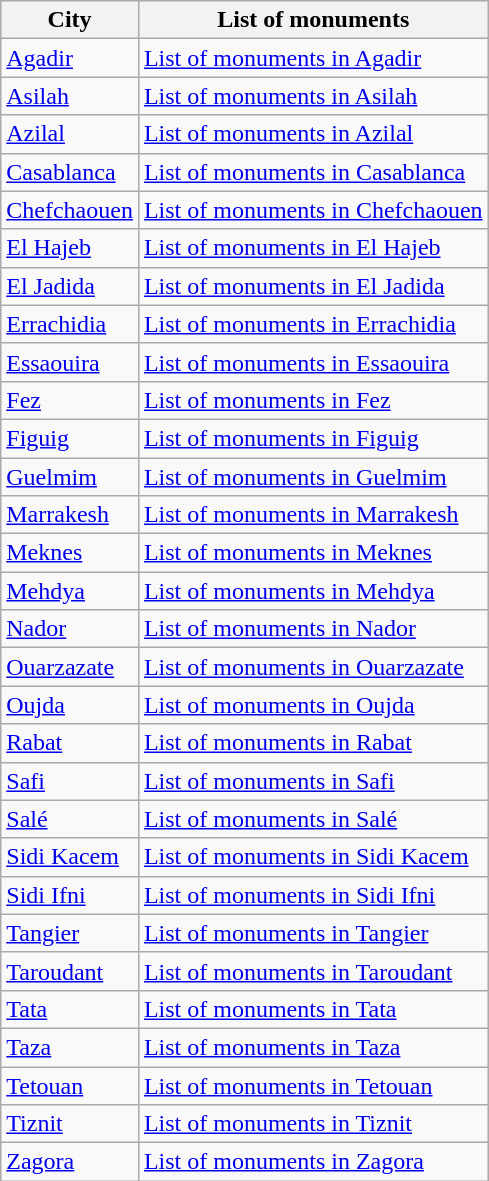<table class="wikitable sortable">
<tr>
<th>City</th>
<th>List of monuments</th>
</tr>
<tr>
<td><a href='#'>Agadir</a></td>
<td><a href='#'>List of monuments in Agadir</a></td>
</tr>
<tr>
<td><a href='#'>Asilah</a></td>
<td><a href='#'>List of monuments in Asilah</a></td>
</tr>
<tr>
<td><a href='#'>Azilal</a></td>
<td><a href='#'>List of monuments in Azilal</a></td>
</tr>
<tr>
<td><a href='#'>Casablanca</a></td>
<td><a href='#'>List of monuments in Casablanca</a></td>
</tr>
<tr>
<td><a href='#'>Chefchaouen</a></td>
<td><a href='#'>List of monuments in Chefchaouen</a></td>
</tr>
<tr>
<td><a href='#'>El Hajeb</a></td>
<td><a href='#'>List of monuments in El Hajeb</a></td>
</tr>
<tr>
<td><a href='#'>El Jadida</a></td>
<td><a href='#'>List of monuments in El Jadida</a></td>
</tr>
<tr>
<td><a href='#'>Errachidia</a></td>
<td><a href='#'>List of monuments in Errachidia</a></td>
</tr>
<tr>
<td><a href='#'>Essaouira</a></td>
<td><a href='#'>List of monuments in Essaouira</a></td>
</tr>
<tr>
<td><a href='#'>Fez</a></td>
<td><a href='#'>List of monuments in Fez</a></td>
</tr>
<tr>
<td><a href='#'>Figuig</a></td>
<td><a href='#'>List of monuments in Figuig</a></td>
</tr>
<tr>
<td><a href='#'>Guelmim</a></td>
<td><a href='#'>List of monuments in Guelmim</a></td>
</tr>
<tr>
<td><a href='#'>Marrakesh</a></td>
<td><a href='#'>List of monuments in Marrakesh</a></td>
</tr>
<tr>
<td><a href='#'>Meknes</a></td>
<td><a href='#'>List of monuments in Meknes</a></td>
</tr>
<tr>
<td><a href='#'>Mehdya</a></td>
<td><a href='#'>List of monuments in Mehdya</a></td>
</tr>
<tr>
<td><a href='#'>Nador</a></td>
<td><a href='#'>List of monuments in Nador</a></td>
</tr>
<tr>
<td><a href='#'>Ouarzazate</a></td>
<td><a href='#'>List of monuments in Ouarzazate</a></td>
</tr>
<tr>
<td><a href='#'>Oujda</a></td>
<td><a href='#'>List of monuments in Oujda</a></td>
</tr>
<tr>
<td><a href='#'>Rabat</a></td>
<td><a href='#'>List of monuments in Rabat</a></td>
</tr>
<tr>
<td><a href='#'>Safi</a></td>
<td><a href='#'>List of monuments in Safi</a></td>
</tr>
<tr>
<td><a href='#'>Salé</a></td>
<td><a href='#'>List of monuments in Salé</a></td>
</tr>
<tr>
<td><a href='#'>Sidi Kacem</a></td>
<td><a href='#'>List of monuments in Sidi Kacem</a></td>
</tr>
<tr>
<td><a href='#'>Sidi Ifni</a></td>
<td><a href='#'>List of monuments in Sidi Ifni</a></td>
</tr>
<tr>
<td><a href='#'>Tangier</a></td>
<td><a href='#'>List of monuments in Tangier</a></td>
</tr>
<tr>
<td><a href='#'>Taroudant</a></td>
<td><a href='#'>List of monuments in Taroudant</a></td>
</tr>
<tr>
<td><a href='#'>Tata</a></td>
<td><a href='#'>List of monuments in Tata</a></td>
</tr>
<tr>
<td><a href='#'>Taza</a></td>
<td><a href='#'>List of monuments in Taza</a></td>
</tr>
<tr>
<td><a href='#'>Tetouan</a></td>
<td><a href='#'>List of monuments in Tetouan</a></td>
</tr>
<tr>
<td><a href='#'>Tiznit</a></td>
<td><a href='#'>List of monuments in Tiznit</a></td>
</tr>
<tr>
<td><a href='#'>Zagora</a></td>
<td><a href='#'>List of monuments in Zagora</a></td>
</tr>
</table>
